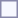<table style="border:1px solid #8888aa; background:#f7f8ff; padding:5px; font-size:95%; margin:0 12px 12px 0;">
</table>
